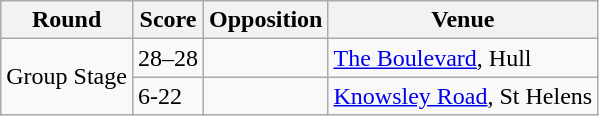<table class="wikitable">
<tr>
<th>Round</th>
<th>Score</th>
<th>Opposition</th>
<th>Venue</th>
</tr>
<tr>
<td rowspan="3">Group Stage</td>
<td>28–28</td>
<td></td>
<td><a href='#'>The Boulevard</a>, Hull</td>
</tr>
<tr>
<td>6-22</td>
<td></td>
<td><a href='#'>Knowsley Road</a>, St Helens</td>
</tr>
</table>
